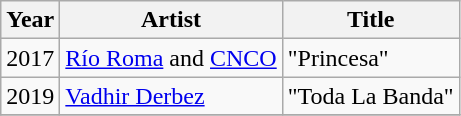<table class="wikitable sortable">
<tr>
<th>Year</th>
<th>Artist</th>
<th class="unsortable">Title</th>
</tr>
<tr>
<td>2017</td>
<td><a href='#'>Río Roma</a> and <a href='#'>CNCO</a></td>
<td>"Princesa"</td>
</tr>
<tr>
<td>2019</td>
<td><a href='#'>Vadhir Derbez</a></td>
<td>"Toda La Banda"</td>
</tr>
<tr>
</tr>
</table>
